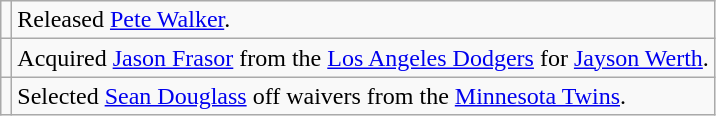<table class="wikitable">
<tr>
<td></td>
<td>Released <a href='#'>Pete Walker</a>.</td>
</tr>
<tr>
<td></td>
<td>Acquired <a href='#'>Jason Frasor</a> from the <a href='#'>Los Angeles Dodgers</a> for <a href='#'>Jayson Werth</a>.</td>
</tr>
<tr>
<td></td>
<td>Selected <a href='#'>Sean Douglass</a> off waivers from the <a href='#'>Minnesota Twins</a>.</td>
</tr>
</table>
